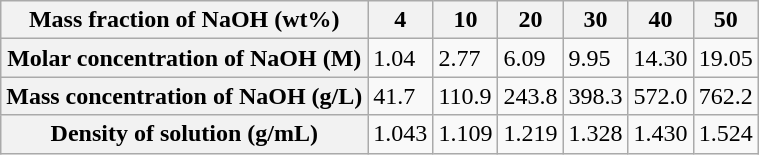<table class="wikitable">
<tr>
<th scope="row">Mass fraction of NaOH (wt%)</th>
<th scope="col">4</th>
<th scope="col">10</th>
<th scope="col">20</th>
<th scope="col">30</th>
<th scope="col">40</th>
<th scope="col">50</th>
</tr>
<tr>
<th scope="row">Molar concentration of NaOH (M)</th>
<td>1.04</td>
<td>2.77</td>
<td>6.09</td>
<td>9.95</td>
<td>14.30</td>
<td>19.05</td>
</tr>
<tr>
<th scope="row">Mass concentration of NaOH (g/L)</th>
<td>41.7</td>
<td>110.9</td>
<td>243.8</td>
<td>398.3</td>
<td>572.0</td>
<td>762.2</td>
</tr>
<tr>
<th scope="row">Density of solution (g/mL)</th>
<td>1.043</td>
<td>1.109</td>
<td>1.219</td>
<td>1.328</td>
<td>1.430</td>
<td>1.524</td>
</tr>
</table>
